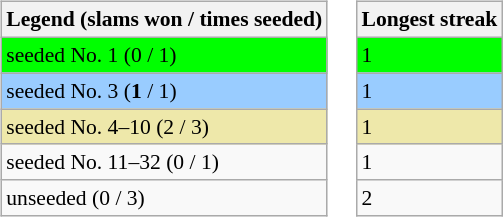<table>
<tr>
<td><br><table class="wikitable" style="font-size:90%">
<tr>
<th>Legend (slams won / times seeded)</th>
</tr>
<tr bgcolor="lime">
<td>seeded No. 1 (0 / 1)</td>
</tr>
<tr bgcolor="#9cf">
<td>seeded No. 3 (<strong>1</strong> / 1)</td>
</tr>
<tr bgcolor="eee8aa">
<td>seeded No. 4–10 (2 / 3)</td>
</tr>
<tr>
<td>seeded No. 11–32 (0 / 1)</td>
</tr>
<tr>
<td>unseeded (0 / 3)</td>
</tr>
</table>
</td>
<td><br><table class="wikitable" style="font-size:90%">
<tr>
<th>Longest streak</th>
</tr>
<tr bgcolor="lime">
<td>1</td>
</tr>
<tr bgcolor="#9cf">
<td>1</td>
</tr>
<tr bgcolor="eee8aa">
<td>1</td>
</tr>
<tr>
<td>1</td>
</tr>
<tr>
<td>2</td>
</tr>
</table>
</td>
</tr>
</table>
